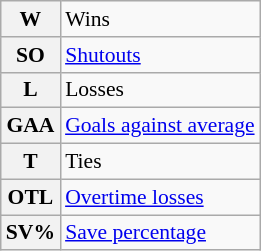<table class="wikitable" style="font-size:90%;">
<tr>
<th>W</th>
<td>Wins</td>
</tr>
<tr>
<th>SO</th>
<td><a href='#'>Shutouts</a></td>
</tr>
<tr>
<th>L</th>
<td>Losses</td>
</tr>
<tr>
<th>GAA</th>
<td><a href='#'>Goals against average</a></td>
</tr>
<tr>
<th>T</th>
<td>Ties</td>
</tr>
<tr>
<th>OTL </th>
<td><a href='#'>Overtime losses</a></td>
</tr>
<tr>
<th>SV% </th>
<td><a href='#'>Save percentage</a></td>
</tr>
</table>
